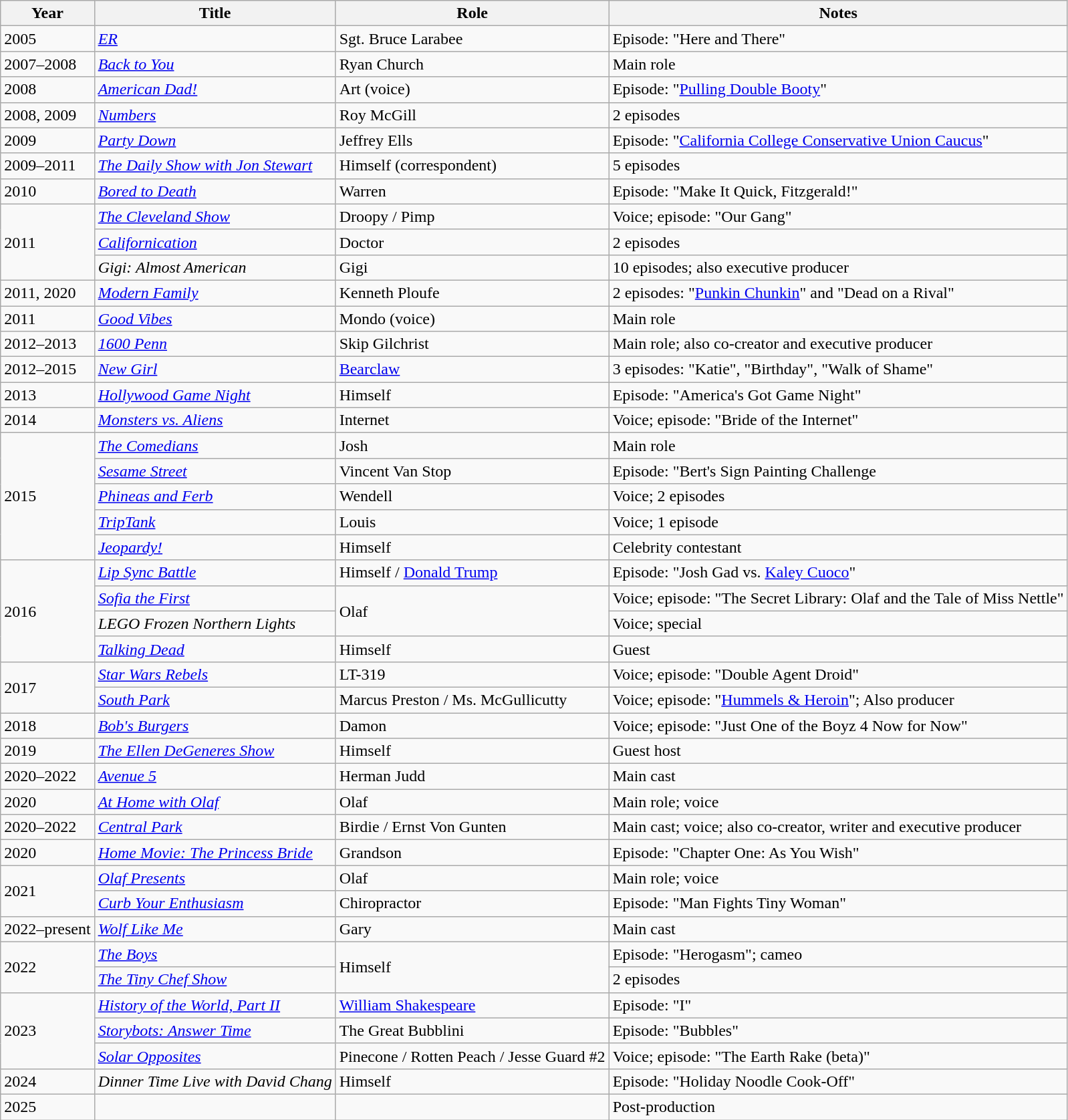<table class="wikitable sortable">
<tr>
<th>Year</th>
<th>Title</th>
<th>Role</th>
<th class="unsortable">Notes</th>
</tr>
<tr>
<td>2005</td>
<td><em><a href='#'>ER</a></em></td>
<td>Sgt. Bruce Larabee</td>
<td>Episode: "Here and There"</td>
</tr>
<tr>
<td>2007–2008</td>
<td><em><a href='#'>Back to You</a></em></td>
<td>Ryan Church</td>
<td>Main role</td>
</tr>
<tr>
<td>2008</td>
<td><em><a href='#'>American Dad!</a></em></td>
<td>Art (voice)</td>
<td>Episode: "<a href='#'>Pulling Double Booty</a>"</td>
</tr>
<tr>
<td>2008, 2009</td>
<td><em><a href='#'>Numbers</a></em></td>
<td>Roy McGill</td>
<td>2 episodes</td>
</tr>
<tr>
<td rowspan=1>2009</td>
<td><em><a href='#'>Party Down</a></em></td>
<td>Jeffrey Ells</td>
<td>Episode: "<a href='#'>California College Conservative Union Caucus</a>"</td>
</tr>
<tr>
<td>2009–2011</td>
<td><em><a href='#'>The Daily Show with Jon Stewart</a></em></td>
<td>Himself (correspondent)</td>
<td>5 episodes</td>
</tr>
<tr>
<td>2010</td>
<td><em><a href='#'>Bored to Death</a></em></td>
<td>Warren</td>
<td>Episode: "Make It Quick, Fitzgerald!"</td>
</tr>
<tr>
<td rowspan=3>2011</td>
<td><em><a href='#'>The Cleveland Show</a></em></td>
<td>Droopy / Pimp</td>
<td>Voice; episode: "Our Gang"</td>
</tr>
<tr>
<td><em><a href='#'>Californication</a></em></td>
<td>Doctor</td>
<td>2 episodes</td>
</tr>
<tr>
<td><em>Gigi: Almost American</em></td>
<td>Gigi</td>
<td>10 episodes; also executive producer</td>
</tr>
<tr>
<td>2011, 2020</td>
<td><em><a href='#'>Modern Family</a></em></td>
<td>Kenneth Ploufe</td>
<td>2 episodes: "<a href='#'>Punkin Chunkin</a>" and "Dead on a Rival"</td>
</tr>
<tr>
<td>2011</td>
<td><em><a href='#'>Good Vibes</a></em></td>
<td>Mondo (voice)</td>
<td>Main role</td>
</tr>
<tr>
<td>2012–2013</td>
<td><em><a href='#'>1600 Penn</a></em></td>
<td>Skip Gilchrist</td>
<td>Main role; also co-creator and executive producer</td>
</tr>
<tr>
<td>2012–2015</td>
<td><em><a href='#'>New Girl</a></em></td>
<td><a href='#'>Bearclaw</a></td>
<td>3 episodes: "Katie", "Birthday", "Walk of Shame"</td>
</tr>
<tr>
<td>2013</td>
<td><em><a href='#'>Hollywood Game Night</a></em></td>
<td>Himself</td>
<td>Episode: "America's Got Game Night"</td>
</tr>
<tr>
<td>2014</td>
<td><em><a href='#'>Monsters vs. Aliens</a></em></td>
<td>Internet</td>
<td>Voice; episode: "Bride of the Internet"</td>
</tr>
<tr>
<td rowspan=5>2015</td>
<td><em><a href='#'>The Comedians</a></em></td>
<td>Josh</td>
<td>Main role</td>
</tr>
<tr>
<td><em><a href='#'>Sesame Street</a></em></td>
<td>Vincent Van Stop</td>
<td>Episode: "Bert's Sign Painting Challenge</td>
</tr>
<tr>
<td><em><a href='#'>Phineas and Ferb</a></em></td>
<td>Wendell</td>
<td>Voice; 2 episodes</td>
</tr>
<tr>
<td><em><a href='#'>TripTank</a></em></td>
<td>Louis</td>
<td>Voice; 1 episode</td>
</tr>
<tr>
<td><em><a href='#'>Jeopardy!</a></em></td>
<td>Himself</td>
<td>Celebrity contestant</td>
</tr>
<tr>
<td rowspan=4>2016</td>
<td><em><a href='#'>Lip Sync Battle</a></em></td>
<td>Himself / <a href='#'>Donald Trump</a></td>
<td>Episode: "Josh Gad vs. <a href='#'>Kaley Cuoco</a>"</td>
</tr>
<tr>
<td><em><a href='#'>Sofia the First</a></em></td>
<td rowspan="2">Olaf</td>
<td>Voice; episode: "The Secret Library: Olaf and the Tale of Miss Nettle"</td>
</tr>
<tr>
<td><em>LEGO Frozen Northern Lights</em></td>
<td>Voice; special</td>
</tr>
<tr>
<td><em><a href='#'>Talking Dead</a></em></td>
<td>Himself</td>
<td>Guest</td>
</tr>
<tr>
<td rowspan=2>2017</td>
<td><em><a href='#'>Star Wars Rebels</a></em></td>
<td>LT-319</td>
<td>Voice; episode: "Double Agent Droid"</td>
</tr>
<tr>
<td><em><a href='#'>South Park</a></em></td>
<td>Marcus Preston / Ms. McGullicutty</td>
<td>Voice; episode: "<a href='#'>Hummels & Heroin</a>"; Also producer</td>
</tr>
<tr>
<td>2018</td>
<td><em><a href='#'>Bob's Burgers</a></em></td>
<td>Damon</td>
<td>Voice; episode: "Just One of the Boyz 4 Now for Now"</td>
</tr>
<tr>
<td>2019</td>
<td><em><a href='#'>The Ellen DeGeneres Show</a></em></td>
<td>Himself</td>
<td>Guest host</td>
</tr>
<tr>
<td>2020–2022</td>
<td><em><a href='#'>Avenue 5</a></em></td>
<td>Herman Judd</td>
<td>Main cast</td>
</tr>
<tr>
<td>2020</td>
<td><em><a href='#'>At Home with Olaf</a></em></td>
<td>Olaf</td>
<td>Main role; voice</td>
</tr>
<tr>
<td>2020–2022</td>
<td><em><a href='#'>Central Park</a></em></td>
<td>Birdie / Ernst Von Gunten</td>
<td>Main cast; voice; also co-creator, writer and executive producer</td>
</tr>
<tr>
<td>2020</td>
<td><em><a href='#'>Home Movie: The Princess Bride</a></em></td>
<td>Grandson</td>
<td>Episode: "Chapter One: As You Wish"</td>
</tr>
<tr>
<td rowspan=2>2021</td>
<td><em><a href='#'>Olaf Presents</a></em></td>
<td>Olaf</td>
<td>Main role; voice</td>
</tr>
<tr>
<td><em><a href='#'>Curb Your Enthusiasm</a></em></td>
<td>Chiropractor</td>
<td>Episode: "Man Fights Tiny Woman"</td>
</tr>
<tr>
<td>2022–present</td>
<td><em><a href='#'>Wolf Like Me</a></em></td>
<td>Gary</td>
<td>Main cast</td>
</tr>
<tr>
<td rowspan=2>2022</td>
<td><em><a href='#'>The Boys</a></em></td>
<td rowspan="2">Himself</td>
<td>Episode: "Herogasm"; cameo</td>
</tr>
<tr>
<td><em><a href='#'>The Tiny Chef Show</a></em></td>
<td>2 episodes</td>
</tr>
<tr>
<td rowspan=3>2023</td>
<td><em><a href='#'>History of the World, Part II</a></em></td>
<td><a href='#'>William Shakespeare</a></td>
<td>Episode: "I"</td>
</tr>
<tr>
<td><em><a href='#'>Storybots: Answer Time</a></em></td>
<td>The Great Bubblini</td>
<td>Episode: "Bubbles"</td>
</tr>
<tr>
<td><em><a href='#'>Solar Opposites</a></em></td>
<td>Pinecone / Rotten Peach / Jesse Guard #2</td>
<td>Voice; episode: "The Earth Rake (beta)"</td>
</tr>
<tr>
<td>2024</td>
<td><em>Dinner Time Live with David Chang</em></td>
<td>Himself</td>
<td>Episode: "Holiday Noodle Cook-Off"</td>
</tr>
<tr>
<td>2025</td>
<td></td>
<td></td>
<td>Post-production</td>
</tr>
</table>
